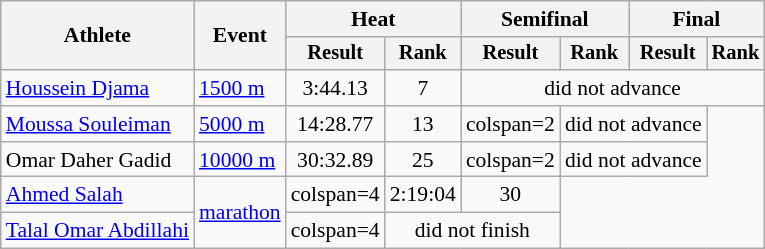<table class="wikitable" style="font-size:90%">
<tr>
<th rowspan="2">Athlete</th>
<th rowspan="2">Event</th>
<th colspan="2">Heat</th>
<th colspan="2">Semifinal</th>
<th colspan="2">Final</th>
</tr>
<tr style="font-size:95%">
<th>Result</th>
<th>Rank</th>
<th>Result</th>
<th>Rank</th>
<th>Result</th>
<th>Rank</th>
</tr>
<tr align=center>
<td align=left><a href='#'>Houssein Djama</a></td>
<td align=left><a href='#'>1500 m</a></td>
<td>3:44.13</td>
<td>7</td>
<td colspan=4>did not advance</td>
</tr>
<tr align=center>
<td align=left><a href='#'>Moussa Souleiman</a></td>
<td align=left><a href='#'>5000 m</a></td>
<td>14:28.77</td>
<td>13</td>
<td>colspan=2 </td>
<td colspan=2>did not advance</td>
</tr>
<tr align=center>
<td align=left>Omar Daher Gadid</td>
<td align=left><a href='#'>10000 m</a></td>
<td>30:32.89</td>
<td>25</td>
<td>colspan=2 </td>
<td colspan=2>did not advance</td>
</tr>
<tr align=center>
<td align=left><a href='#'>Ahmed Salah</a></td>
<td align=left rowspan=2><a href='#'>marathon</a></td>
<td>colspan=4 </td>
<td>2:19:04</td>
<td>30</td>
</tr>
<tr align=center>
<td align=left><a href='#'>Talal Omar Abdillahi</a></td>
<td>colspan=4 </td>
<td colspan=2>did not finish</td>
</tr>
</table>
